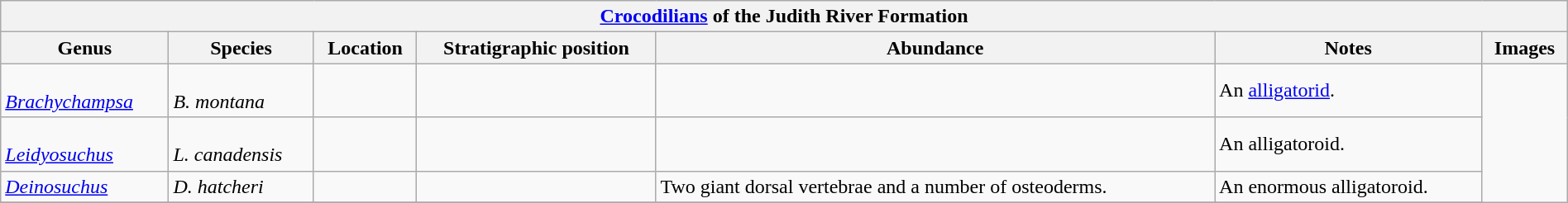<table class="wikitable" align="center" width="100%">
<tr>
<th colspan="8" align="center"><strong><a href='#'>Crocodilians</a> of the Judith River Formation</strong></th>
</tr>
<tr>
<th>Genus</th>
<th>Species</th>
<th>Location</th>
<th>Stratigraphic position</th>
<th>Abundance</th>
<th>Notes</th>
<th>Images</th>
</tr>
<tr>
<td><br><em><a href='#'>Brachychampsa</a></em></td>
<td><br><em>B. montana</em></td>
<td></td>
<td></td>
<td></td>
<td>An <a href='#'>alligatorid</a>.</td>
<td rowspan="21"><br>
</td>
</tr>
<tr>
<td><br><em><a href='#'>Leidyosuchus</a></em></td>
<td><br><em>L. canadensis</em></td>
<td></td>
<td></td>
<td></td>
<td>An alligatoroid.</td>
</tr>
<tr>
<td><em><a href='#'>Deinosuchus</a></em></td>
<td><em>D. hatcheri</em></td>
<td></td>
<td></td>
<td>Two giant dorsal vertebrae and a number of osteoderms.</td>
<td>An enormous alligatoroid.</td>
</tr>
<tr>
</tr>
</table>
